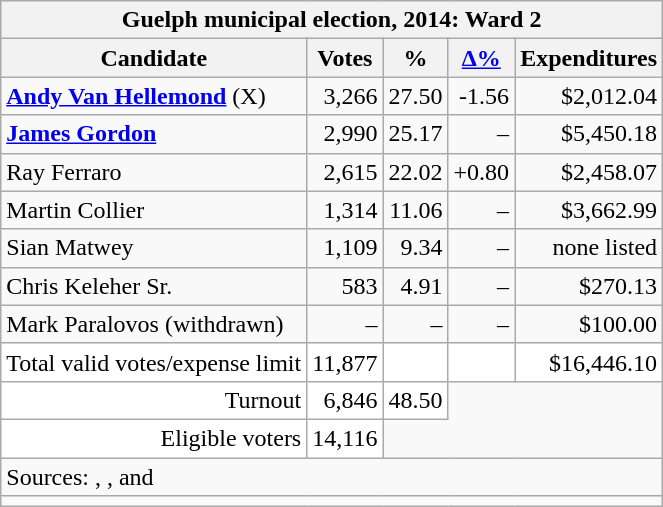<table class="wikitable collapsible">
<tr>
<th colspan="5">Guelph municipal election, 2014: Ward 2</th>
</tr>
<tr>
<th>Candidate</th>
<th>Votes</th>
<th>%</th>
<th><a href='#'>Δ%</a></th>
<th>Expenditures</th>
</tr>
<tr>
<td><strong><a href='#'>Andy Van Hellemond</a></strong> (X)</td>
<td align="right">3,266</td>
<td align="right">27.50</td>
<td align="right">-1.56</td>
<td align="right">$2,012.04</td>
</tr>
<tr>
<td><strong><a href='#'>James Gordon</a></strong></td>
<td align="right">2,990</td>
<td align="right">25.17</td>
<td align="right">–</td>
<td align="right">$5,450.18</td>
</tr>
<tr>
<td>Ray Ferraro</td>
<td align="right">2,615</td>
<td align="right">22.02</td>
<td align="right">+0.80</td>
<td align="right">$2,458.07</td>
</tr>
<tr>
<td>Martin Collier</td>
<td align="right">1,314</td>
<td align="right">11.06</td>
<td align="right">–</td>
<td align="right">$3,662.99</td>
</tr>
<tr>
<td>Sian Matwey</td>
<td align="right">1,109</td>
<td align="right">9.34</td>
<td align="right">–</td>
<td align="right">none listed</td>
</tr>
<tr>
<td>Chris Keleher Sr.</td>
<td align="right">583</td>
<td align="right">4.91</td>
<td align="right">–</td>
<td align="right">$270.13</td>
</tr>
<tr>
<td>Mark Paralovos (withdrawn)</td>
<td align="right">–</td>
<td align="right">–</td>
<td align="right">–</td>
<td align="right">$100.00</td>
</tr>
<tr>
<td style="text-align:right;background: white;">Total valid votes/expense limit</td>
<td style="text-align:right;background: white;">11,877</td>
<td style="text-align:right;background: white;"></td>
<td style="text-align:right;background: white;"> </td>
<td style="text-align:right;background: white;">$16,446.10</td>
</tr>
<tr>
<td style="text-align:right;background: white;">Turnout</td>
<td style="text-align:right;background: white;">6,846</td>
<td style="text-align:right;background: white;">48.50</td>
</tr>
<tr>
<td style="text-align:right;background: white;">Eligible voters</td>
<td style="text-align:right;background: white;">14,116</td>
</tr>
<tr>
<td colspan="5">Sources: , , and </td>
</tr>
<tr>
<td colspan="5"></td>
</tr>
</table>
